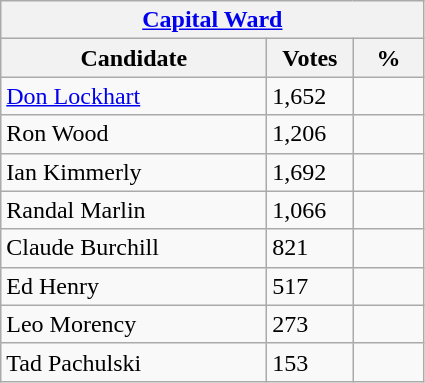<table class="wikitable">
<tr>
<th colspan="3"><a href='#'>Capital Ward</a></th>
</tr>
<tr>
<th style="width: 170px">Candidate</th>
<th style="width: 50px">Votes</th>
<th style="width: 40px">%</th>
</tr>
<tr>
<td><a href='#'>Don Lockhart</a></td>
<td>1,652</td>
<td></td>
</tr>
<tr>
<td>Ron Wood</td>
<td>1,206</td>
<td></td>
</tr>
<tr>
<td>Ian Kimmerly</td>
<td>1,692</td>
<td></td>
</tr>
<tr>
<td>Randal Marlin</td>
<td>1,066</td>
<td></td>
</tr>
<tr>
<td>Claude Burchill</td>
<td>821</td>
<td></td>
</tr>
<tr>
<td>Ed Henry</td>
<td>517</td>
<td></td>
</tr>
<tr>
<td>Leo Morency</td>
<td>273</td>
<td></td>
</tr>
<tr>
<td>Tad Pachulski</td>
<td>153</td>
<td></td>
</tr>
</table>
